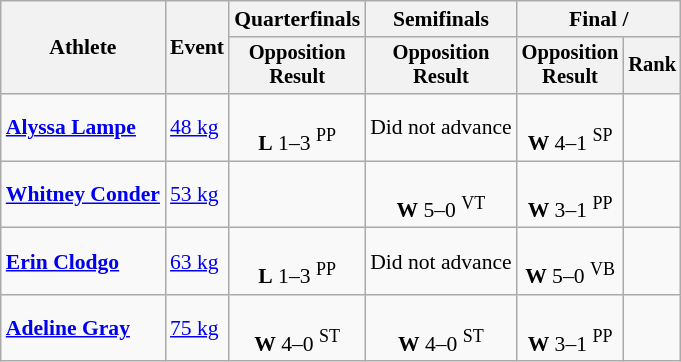<table class=wikitable style=font-size:90%;text-align:center>
<tr>
<th rowspan=2>Athlete</th>
<th rowspan=2>Event</th>
<th>Quarterfinals</th>
<th>Semifinals</th>
<th colspan=2>Final / </th>
</tr>
<tr style="font-size:95%">
<th>Opposition<br>Result</th>
<th>Opposition<br>Result</th>
<th>Opposition<br>Result</th>
<th>Rank</th>
</tr>
<tr>
<td align=left><strong><a href='#'>Alyssa Lampe</a></strong></td>
<td align=left><a href='#'>48 kg</a></td>
<td><br><strong>L</strong> 1–3 <sup>PP</sup></td>
<td>Did not advance</td>
<td><br><strong>W</strong> 4–1 <sup>SP</sup></td>
<td></td>
</tr>
<tr>
<td align=left><strong><a href='#'>Whitney Conder</a></strong></td>
<td align=left><a href='#'>53 kg</a></td>
<td></td>
<td><br><strong>W</strong> 5–0 <sup>VT</sup></td>
<td><br><strong>W</strong> 3–1 <sup>PP</sup></td>
<td></td>
</tr>
<tr>
<td align=left><strong><a href='#'>Erin Clodgo</a></strong></td>
<td align=left><a href='#'>63 kg</a></td>
<td><br><strong>L</strong> 1–3 <sup>PP</sup></td>
<td>Did not advance</td>
<td><br><strong>W</strong> 5–0 <sup>VB</sup></td>
<td></td>
</tr>
<tr>
<td align=left><strong><a href='#'>Adeline Gray</a></strong></td>
<td align=left><a href='#'>75 kg</a></td>
<td><br><strong>W</strong> 4–0 <sup>ST</sup></td>
<td><br><strong>W</strong> 4–0 <sup>ST</sup></td>
<td><br><strong>W</strong> 3–1 <sup>PP</sup></td>
<td></td>
</tr>
</table>
